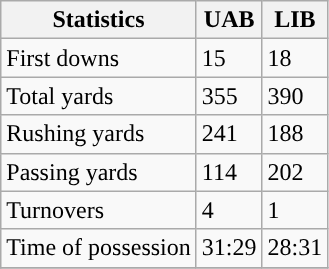<table class="wikitable">
<tr>
<th>Statistics</th>
<th>UAB</th>
<th>LIB</th>
</tr>
<tr>
<td>First downs</td>
<td>15</td>
<td>18</td>
</tr>
<tr>
<td>Total yards</td>
<td>355</td>
<td>390</td>
</tr>
<tr>
<td>Rushing yards</td>
<td>241</td>
<td>188</td>
</tr>
<tr>
<td>Passing yards</td>
<td>114</td>
<td>202</td>
</tr>
<tr>
<td>Turnovers</td>
<td>4</td>
<td>1</td>
</tr>
<tr>
<td>Time of possession</td>
<td>31:29</td>
<td>28:31</td>
</tr>
<tr>
</tr>
</table>
